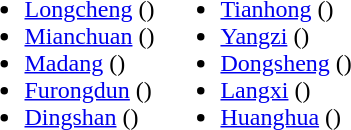<table>
<tr>
<td valign="top"><br><ul><li><a href='#'>Longcheng</a> ()</li><li><a href='#'>Mianchuan</a> ()</li><li><a href='#'>Madang</a> ()</li><li><a href='#'>Furongdun</a> ()</li><li><a href='#'>Dingshan</a> ()</li></ul></td>
<td valign="top"><br><ul><li><a href='#'>Tianhong</a> ()</li><li><a href='#'>Yangzi</a> ()</li><li><a href='#'>Dongsheng</a> ()</li><li><a href='#'>Langxi</a> ()</li><li><a href='#'>Huanghua</a> ()</li></ul></td>
</tr>
</table>
